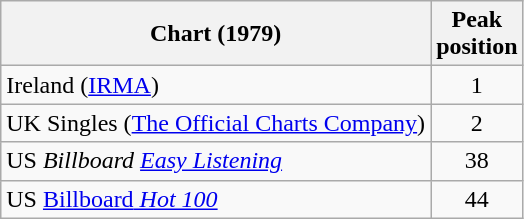<table class="wikitable sortable">
<tr>
<th>Chart (1979)</th>
<th>Peak<br>position</th>
</tr>
<tr>
<td>Ireland (<a href='#'>IRMA</a>)</td>
<td align="center">1</td>
</tr>
<tr>
<td>UK Singles (<a href='#'>The Official Charts Company</a>)</td>
<td align="center">2</td>
</tr>
<tr>
<td align="left">US <em>Billboard <a href='#'>Easy Listening</a></td>
<td align="center">38</td>
</tr>
<tr>
<td align="left">US <a href='#'></em>Billboard<em> Hot 100</a></td>
<td align="center">44</td>
</tr>
</table>
